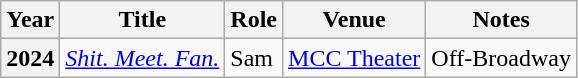<table class="wikitable plainrowheaders sortable">
<tr>
<th scope="col">Year</th>
<th scope="col">Title</th>
<th scope="col">Role</th>
<th scope="col">Venue</th>
<th scope="col" class="unsortable">Notes</th>
</tr>
<tr>
<th scope=row>2024</th>
<td><em><a href='#'>Shit. Meet. Fan.</a></em></td>
<td>Sam</td>
<td><a href='#'>MCC Theater</a></td>
<td>Off-Broadway</td>
</tr>
</table>
